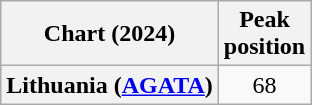<table class="wikitable plainrowheaders" style="text-align:center">
<tr>
<th scope="col">Chart (2024)</th>
<th scope="col">Peak<br>position</th>
</tr>
<tr>
<th scope="row">Lithuania (<a href='#'>AGATA</a>)</th>
<td>68</td>
</tr>
</table>
